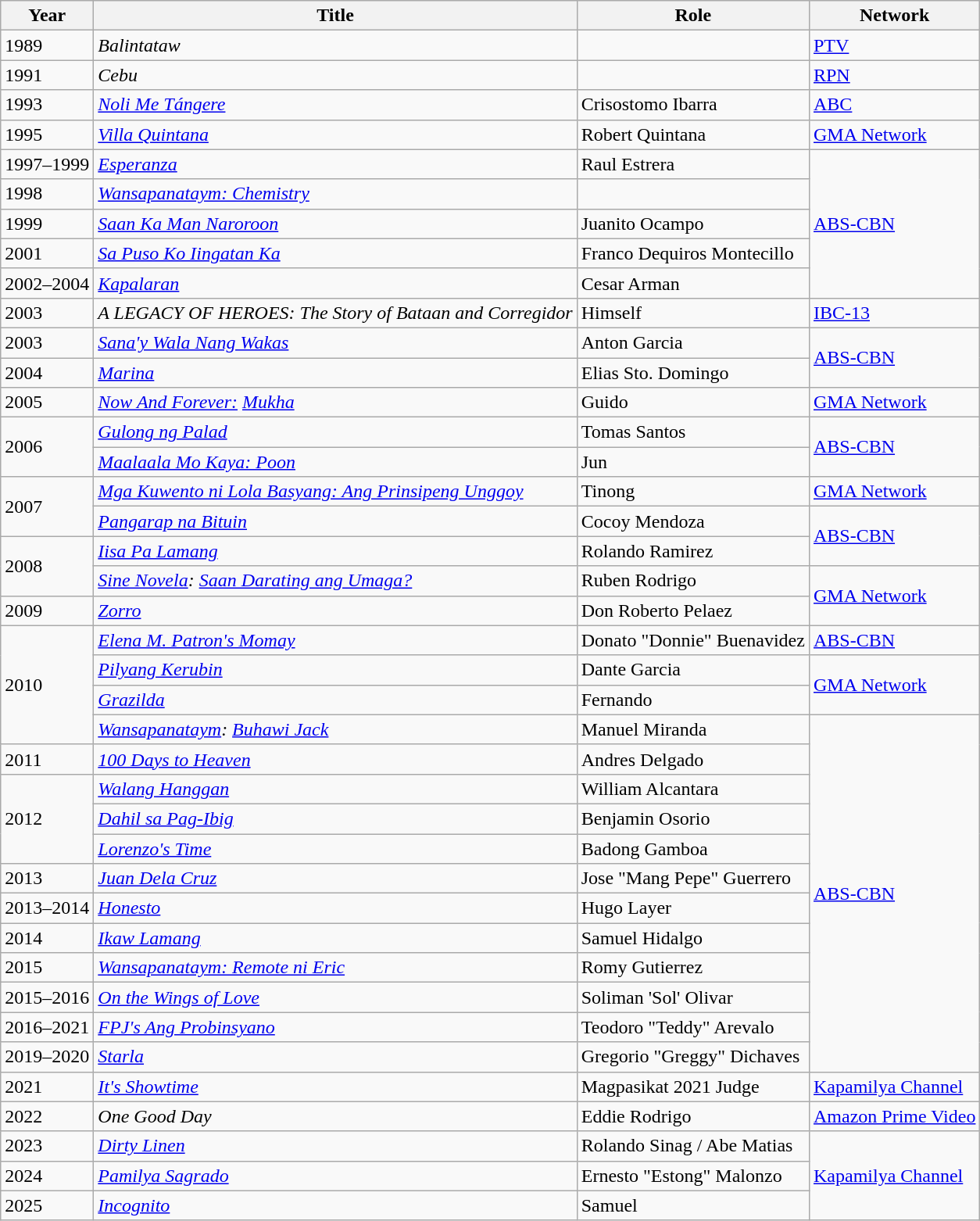<table class="wikitable">
<tr>
<th>Year</th>
<th>Title</th>
<th>Role</th>
<th>Network</th>
</tr>
<tr>
<td>1989</td>
<td><em>Balintataw</em></td>
<td></td>
<td><a href='#'>PTV</a></td>
</tr>
<tr>
<td>1991</td>
<td><em>Cebu</em></td>
<td></td>
<td><a href='#'>RPN</a></td>
</tr>
<tr>
<td>1993</td>
<td><em><a href='#'>Noli Me Tángere</a></em></td>
<td>Crisostomo Ibarra</td>
<td><a href='#'>ABC</a></td>
</tr>
<tr>
<td>1995</td>
<td><em><a href='#'>Villa Quintana</a></em></td>
<td>Robert Quintana</td>
<td><a href='#'>GMA Network</a></td>
</tr>
<tr>
<td>1997–1999</td>
<td><em><a href='#'>Esperanza</a></em></td>
<td>Raul Estrera</td>
<td rowspan="5"><a href='#'>ABS-CBN</a></td>
</tr>
<tr>
<td>1998</td>
<td><em><a href='#'>Wansapanataym: Chemistry</a></em></td>
<td></td>
</tr>
<tr>
<td>1999</td>
<td><em><a href='#'>Saan Ka Man Naroroon</a></em></td>
<td>Juanito Ocampo</td>
</tr>
<tr>
<td>2001</td>
<td><em><a href='#'>Sa Puso Ko Iingatan Ka</a></em></td>
<td>Franco Dequiros Montecillo</td>
</tr>
<tr>
<td>2002–2004</td>
<td><em><a href='#'>Kapalaran</a></em></td>
<td>Cesar Arman</td>
</tr>
<tr>
<td>2003</td>
<td><em>A LEGACY OF HEROES: The Story of Bataan and Corregidor</em></td>
<td>Himself</td>
<td><a href='#'>IBC-13</a></td>
</tr>
<tr>
<td>2003</td>
<td><em><a href='#'>Sana'y Wala Nang Wakas</a></em></td>
<td>Anton Garcia</td>
<td rowspan="2"><a href='#'>ABS-CBN</a></td>
</tr>
<tr>
<td>2004</td>
<td><em><a href='#'>Marina</a></em></td>
<td>Elias Sto. Domingo</td>
</tr>
<tr>
<td>2005</td>
<td><em><a href='#'>Now And Forever:</a> <a href='#'>Mukha</a></em></td>
<td>Guido</td>
<td><a href='#'>GMA Network</a></td>
</tr>
<tr>
<td rowspan="2">2006</td>
<td><em><a href='#'>Gulong ng Palad</a></em></td>
<td>Tomas Santos</td>
<td rowspan="2"><a href='#'>ABS-CBN</a></td>
</tr>
<tr>
<td><em><a href='#'> Maalaala Mo Kaya: Poon</a></em></td>
<td>Jun</td>
</tr>
<tr>
<td rowspan="2">2007</td>
<td><em><a href='#'>Mga Kuwento ni Lola Basyang: Ang Prinsipeng Unggoy</a></em></td>
<td>Tinong</td>
<td><a href='#'>GMA Network</a></td>
</tr>
<tr>
<td><em><a href='#'>Pangarap na Bituin</a></em></td>
<td>Cocoy Mendoza</td>
<td rowspan="2"><a href='#'>ABS-CBN</a></td>
</tr>
<tr>
<td rowspan="2">2008</td>
<td><em><a href='#'>Iisa Pa Lamang</a></em></td>
<td>Rolando Ramirez</td>
</tr>
<tr>
<td><em><a href='#'>Sine Novela</a>: <a href='#'>Saan Darating ang Umaga?</a></em></td>
<td>Ruben Rodrigo</td>
<td rowspan="2"><a href='#'>GMA Network</a></td>
</tr>
<tr>
<td>2009</td>
<td><em><a href='#'>Zorro</a></em></td>
<td>Don Roberto Pelaez</td>
</tr>
<tr>
<td rowspan="4">2010</td>
<td><em><a href='#'>Elena M. Patron's Momay</a></em></td>
<td>Donato "Donnie" Buenavidez</td>
<td><a href='#'>ABS-CBN</a></td>
</tr>
<tr>
<td><em><a href='#'>Pilyang Kerubin</a></em></td>
<td>Dante Garcia</td>
<td rowspan="2"><a href='#'>GMA Network</a></td>
</tr>
<tr>
<td><em><a href='#'>Grazilda</a></em></td>
<td>Fernando</td>
</tr>
<tr>
<td><em><a href='#'>Wansapanataym</a>: <a href='#'>Buhawi Jack</a></em></td>
<td>Manuel Miranda</td>
<td rowspan="12"><a href='#'>ABS-CBN</a></td>
</tr>
<tr>
<td>2011</td>
<td><em><a href='#'>100 Days to Heaven</a></em></td>
<td>Andres Delgado</td>
</tr>
<tr>
<td rowspan="3">2012</td>
<td><em><a href='#'>Walang Hanggan</a></em></td>
<td>William Alcantara</td>
</tr>
<tr>
<td><em><a href='#'>Dahil sa Pag-Ibig</a></em></td>
<td>Benjamin Osorio</td>
</tr>
<tr>
<td><em><a href='#'>Lorenzo's Time</a></em></td>
<td>Badong Gamboa</td>
</tr>
<tr>
<td>2013</td>
<td><em><a href='#'>Juan Dela Cruz</a></em></td>
<td>Jose "Mang Pepe" Guerrero</td>
</tr>
<tr>
<td>2013–2014</td>
<td><em><a href='#'>Honesto</a></em></td>
<td>Hugo Layer</td>
</tr>
<tr>
<td>2014</td>
<td><em><a href='#'>Ikaw Lamang</a></em></td>
<td>Samuel Hidalgo</td>
</tr>
<tr>
<td>2015</td>
<td><em><a href='#'>Wansapanataym: Remote ni Eric</a></em></td>
<td>Romy Gutierrez</td>
</tr>
<tr>
<td>2015–2016</td>
<td><em><a href='#'>On the Wings of Love</a></em></td>
<td>Soliman 'Sol' Olivar</td>
</tr>
<tr>
<td>2016–2021</td>
<td><em><a href='#'>FPJ's Ang Probinsyano</a></em></td>
<td>Teodoro "Teddy" Arevalo</td>
</tr>
<tr>
<td>2019–2020</td>
<td><em><a href='#'>Starla</a></em></td>
<td>Gregorio "Greggy" Dichaves</td>
</tr>
<tr>
<td>2021</td>
<td><em><a href='#'>It's Showtime</a></em></td>
<td>Magpasikat 2021 Judge</td>
<td><a href='#'>Kapamilya Channel</a></td>
</tr>
<tr>
<td>2022</td>
<td><em>One Good Day</em></td>
<td>Eddie Rodrigo</td>
<td><a href='#'>Amazon Prime Video</a></td>
</tr>
<tr>
<td>2023</td>
<td><em><a href='#'>Dirty Linen</a></em></td>
<td>Rolando Sinag / Abe Matias</td>
<td rowspan="3"><a href='#'>Kapamilya Channel</a></td>
</tr>
<tr>
<td>2024</td>
<td><em><a href='#'>Pamilya Sagrado</a></em></td>
<td>Ernesto "Estong" Malonzo</td>
</tr>
<tr>
<td>2025</td>
<td><em><a href='#'>Incognito</a></em></td>
<td>Samuel</td>
</tr>
</table>
